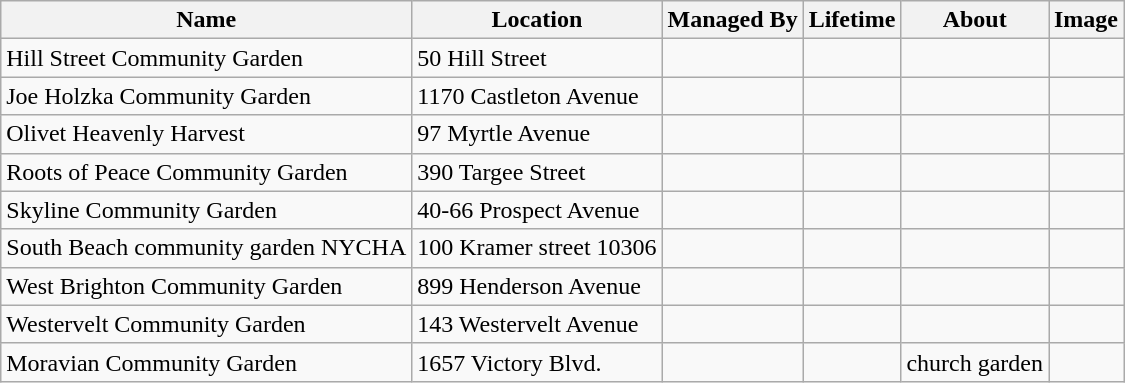<table class="wikitable">
<tr>
<th>Name</th>
<th>Location</th>
<th>Managed By</th>
<th>Lifetime</th>
<th>About</th>
<th>Image</th>
</tr>
<tr>
<td>Hill Street Community Garden</td>
<td>50 Hill Street</td>
<td></td>
<td></td>
<td></td>
<td></td>
</tr>
<tr>
<td>Joe Holzka Community Garden</td>
<td>1170 Castleton Avenue</td>
<td></td>
<td></td>
<td></td>
<td></td>
</tr>
<tr>
<td>Olivet Heavenly Harvest</td>
<td>97 Myrtle Avenue</td>
<td></td>
<td></td>
<td></td>
<td></td>
</tr>
<tr>
<td>Roots of Peace Community Garden</td>
<td>390 Targee Street</td>
<td></td>
<td></td>
<td></td>
<td></td>
</tr>
<tr>
<td>Skyline Community Garden</td>
<td>40-66 Prospect Avenue</td>
<td></td>
<td></td>
<td></td>
<td></td>
</tr>
<tr>
<td>South Beach community garden NYCHA</td>
<td>100 Kramer street 10306</td>
<td></td>
<td></td>
<td></td>
<td></td>
</tr>
<tr>
<td>West Brighton Community Garden</td>
<td>899 Henderson Avenue</td>
<td></td>
<td></td>
<td></td>
<td></td>
</tr>
<tr>
<td>Westervelt Community Garden</td>
<td>143 Westervelt Avenue</td>
<td></td>
<td></td>
<td></td>
<td></td>
</tr>
<tr>
<td>Moravian Community Garden</td>
<td>1657 Victory Blvd.</td>
<td></td>
<td></td>
<td>church garden</td>
<td></td>
</tr>
</table>
